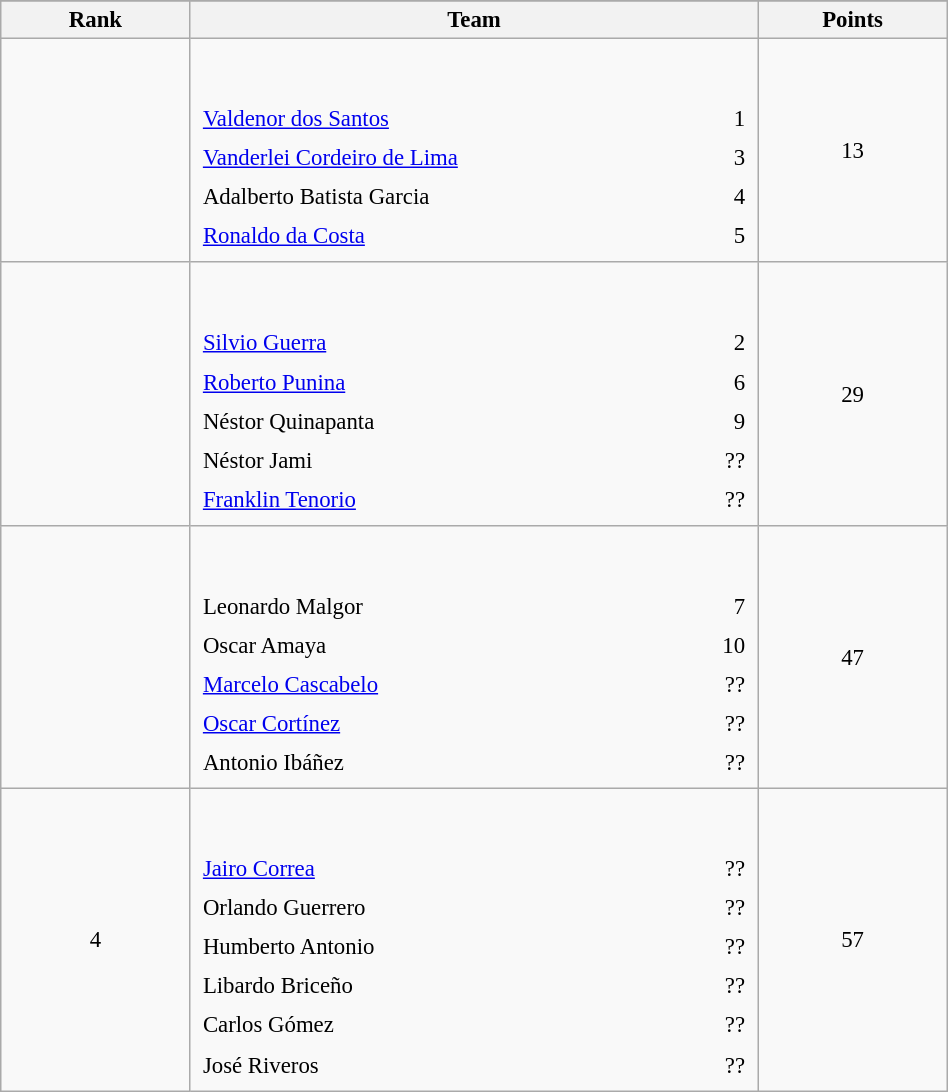<table class="wikitable sortable" style=" text-align:center; font-size:95%;" width="50%">
<tr>
</tr>
<tr>
<th width=10%>Rank</th>
<th width=30%>Team</th>
<th width=10%>Points</th>
</tr>
<tr>
<td align=center></td>
<td align=left> <br><br><table width=100%>
<tr>
<td align=left style="border:0"><a href='#'>Valdenor dos Santos</a></td>
<td align=right style="border:0">1</td>
</tr>
<tr>
<td align=left style="border:0"><a href='#'>Vanderlei Cordeiro de Lima</a></td>
<td align=right style="border:0">3</td>
</tr>
<tr>
<td align=left style="border:0">Adalberto Batista Garcia</td>
<td align=right style="border:0">4</td>
</tr>
<tr>
<td align=left style="border:0"><a href='#'>Ronaldo da Costa</a></td>
<td align=right style="border:0">5</td>
</tr>
</table>
</td>
<td>13</td>
</tr>
<tr>
<td align=center></td>
<td align=left> <br><br><table width=100%>
<tr>
<td align=left style="border:0"><a href='#'>Silvio Guerra</a></td>
<td align=right style="border:0">2</td>
</tr>
<tr>
<td align=left style="border:0"><a href='#'>Roberto Punina</a></td>
<td align=right style="border:0">6</td>
</tr>
<tr>
<td align=left style="border:0">Néstor Quinapanta</td>
<td align=right style="border:0">9</td>
</tr>
<tr>
<td align=left style="border:0">Néstor Jami</td>
<td align=right style="border:0">??</td>
</tr>
<tr>
<td align=left style="border:0"><a href='#'>Franklin Tenorio</a></td>
<td align=right style="border:0">??</td>
</tr>
</table>
</td>
<td>29</td>
</tr>
<tr>
<td align=center></td>
<td align=left> <br><br><table width=100%>
<tr>
<td align=left style="border:0">Leonardo Malgor</td>
<td align=right style="border:0">7</td>
</tr>
<tr>
<td align=left style="border:0">Oscar Amaya</td>
<td align=right style="border:0">10</td>
</tr>
<tr>
<td align=left style="border:0"><a href='#'>Marcelo Cascabelo</a></td>
<td align=right style="border:0">??</td>
</tr>
<tr>
<td align=left style="border:0"><a href='#'>Oscar Cortínez</a></td>
<td align=right style="border:0">??</td>
</tr>
<tr>
<td align=left style="border:0">Antonio Ibáñez</td>
<td align=right style="border:0">??</td>
</tr>
</table>
</td>
<td>47</td>
</tr>
<tr>
<td align=center>4</td>
<td align=left> <br><br><table width=100%>
<tr>
<td align=left style="border:0"><a href='#'>Jairo Correa</a></td>
<td align=right style="border:0">??</td>
</tr>
<tr>
<td align=left style="border:0">Orlando Guerrero</td>
<td align=right style="border:0">??</td>
</tr>
<tr>
<td align=left style="border:0">Humberto Antonio</td>
<td align=right style="border:0">??</td>
</tr>
<tr>
<td align=left style="border:0">Libardo Briceño</td>
<td align=right style="border:0">??</td>
</tr>
<tr>
<td align=left style="border:0">Carlos Gómez</td>
<td align=right style="border:0">??</td>
</tr>
<tr>
<td align=left style="border:0">José Riveros</td>
<td align=right style="border:0">??</td>
</tr>
</table>
</td>
<td>57</td>
</tr>
</table>
